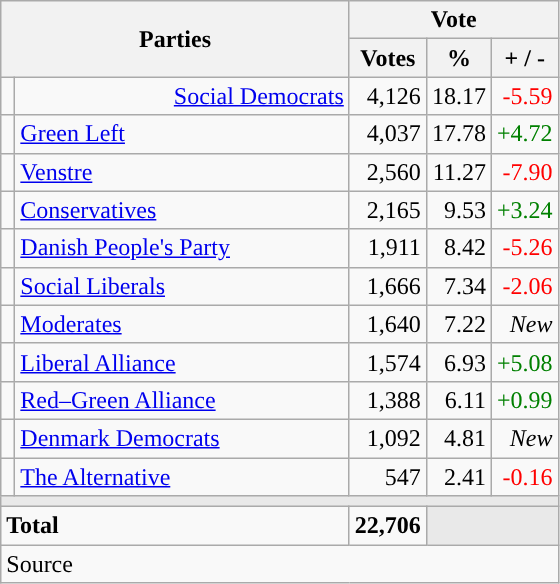<table class="wikitable" style="text-align:right;">
<tr>
<th style="text-align:centre;" rowspan="2" colspan="2" width="225">Parties</th>
<th colspan="3">Vote</th>
</tr>
<tr>
<th width="15">Votes</th>
<th width="15">%</th>
<th width="15">+ / -</th>
</tr>
<tr>
<td width=2 bgcolor=></td>
<td><a href='#'>Social Democrats</a></td>
<td>4,126</td>
<td>18.17</td>
<td style=color:red;>-5.59</td>
</tr>
<tr>
<td width=2 bgcolor=></td>
<td align=left><a href='#'>Green Left</a></td>
<td>4,037</td>
<td>17.78</td>
<td style=color:green;>+4.72</td>
</tr>
<tr>
<td width=2 bgcolor=></td>
<td align=left><a href='#'>Venstre</a></td>
<td>2,560</td>
<td>11.27</td>
<td style=color:red;>-7.90</td>
</tr>
<tr>
<td width=2 bgcolor=></td>
<td align=left><a href='#'>Conservatives</a></td>
<td>2,165</td>
<td>9.53</td>
<td style=color:green;>+3.24</td>
</tr>
<tr>
<td width=2 bgcolor=></td>
<td align=left><a href='#'>Danish People's Party</a></td>
<td>1,911</td>
<td>8.42</td>
<td style=color:red;>-5.26</td>
</tr>
<tr>
<td width=2 bgcolor=></td>
<td align=left><a href='#'>Social Liberals</a></td>
<td>1,666</td>
<td>7.34</td>
<td style=color:red;>-2.06</td>
</tr>
<tr>
<td width=2 bgcolor=></td>
<td align=left><a href='#'>Moderates</a></td>
<td>1,640</td>
<td>7.22</td>
<td><em>New</em></td>
</tr>
<tr>
<td width=2 bgcolor=></td>
<td align=left><a href='#'>Liberal Alliance</a></td>
<td>1,574</td>
<td>6.93</td>
<td style=color:green;>+5.08</td>
</tr>
<tr>
<td width=2 bgcolor=></td>
<td align=left><a href='#'>Red–Green Alliance</a></td>
<td>1,388</td>
<td>6.11</td>
<td style=color:green;>+0.99</td>
</tr>
<tr>
<td width=2 bgcolor=></td>
<td align=left><a href='#'>Denmark Democrats</a></td>
<td>1,092</td>
<td>4.81</td>
<td><em>New</em></td>
</tr>
<tr>
<td width=2 bgcolor=></td>
<td align=left><a href='#'>The Alternative</a></td>
<td>547</td>
<td>2.41</td>
<td style=color:red;>-0.16</td>
</tr>
<tr>
<td colspan="7" bgcolor="#E9E9E9"></td>
</tr>
<tr>
<td align="left" colspan="2"><strong>Total</strong></td>
<td><strong>22,706</strong></td>
<td bgcolor=#E9E9E9 colspan=2></td>
</tr>
<tr>
<td align="left" colspan="6">Source</td>
</tr>
</table>
